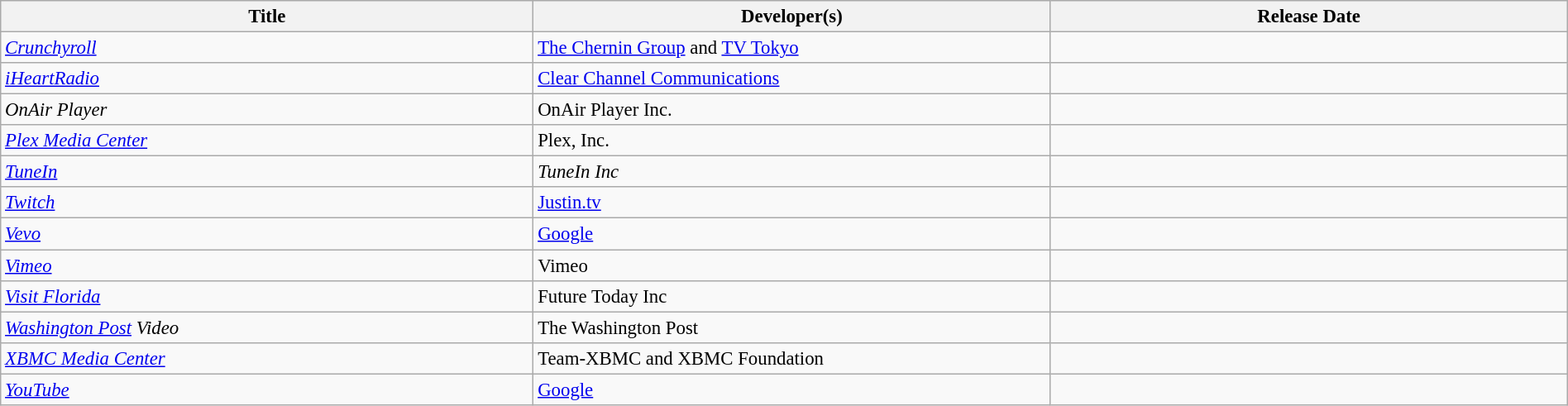<table class="wikitable sortable" style="width:100%; font-size:95%;">
<tr>
<th style="width:34%;">Title</th>
<th style="width:33%;">Developer(s)</th>
<th style="width:33%;">Release Date</th>
</tr>
<tr>
<td><em><a href='#'>Crunchyroll</a></em></td>
<td><a href='#'>The Chernin Group</a> and <a href='#'>TV Tokyo</a></td>
<td></td>
</tr>
<tr>
<td><em><a href='#'>iHeartRadio</a></em></td>
<td><a href='#'>Clear Channel Communications</a></td>
<td></td>
</tr>
<tr>
<td><em>OnAir Player</em></td>
<td>OnAir Player Inc.</td>
<td></td>
</tr>
<tr>
<td><em><a href='#'>Plex Media Center</a></em></td>
<td>Plex, Inc.</td>
<td></td>
</tr>
<tr>
<td><em><a href='#'>TuneIn</a></em></td>
<td><em>TuneIn Inc</em></td>
<td></td>
</tr>
<tr>
<td><em><a href='#'>Twitch</a></em></td>
<td><a href='#'>Justin.tv</a></td>
<td></td>
</tr>
<tr>
<td><em><a href='#'>Vevo</a></em></td>
<td><a href='#'>Google</a></td>
<td></td>
</tr>
<tr>
<td><em><a href='#'>Vimeo</a></em></td>
<td>Vimeo</td>
<td></td>
</tr>
<tr>
<td><em><a href='#'>Visit Florida</a></em></td>
<td>Future Today Inc</td>
<td></td>
</tr>
<tr>
<td><em><a href='#'>Washington Post</a> Video</em></td>
<td>The Washington Post</td>
<td></td>
</tr>
<tr>
<td><em><a href='#'>XBMC Media Center</a></em></td>
<td>Team-XBMC and XBMC Foundation</td>
<td></td>
</tr>
<tr>
<td><em><a href='#'>YouTube</a></em></td>
<td><a href='#'>Google</a></td>
<td></td>
</tr>
</table>
